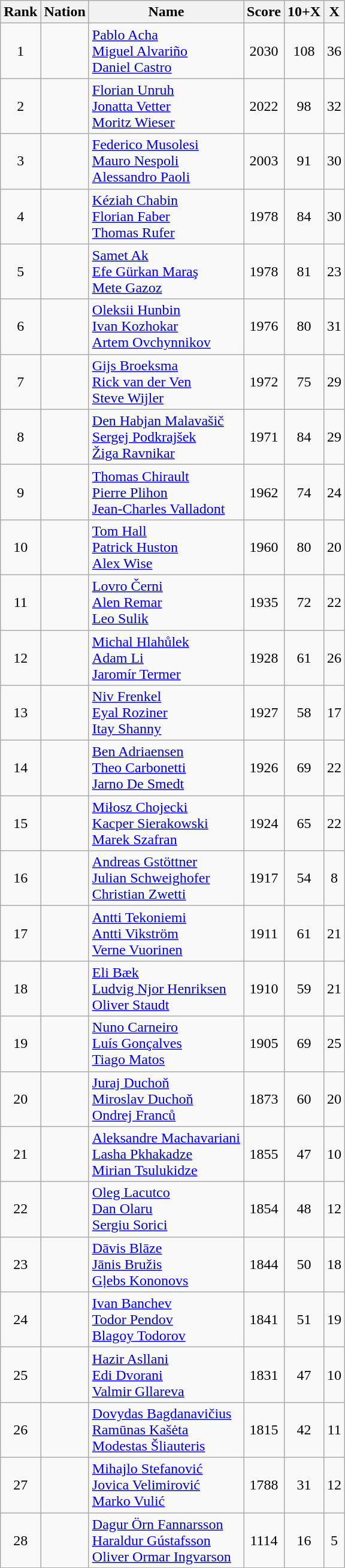<table class="wikitable sortable" style="text-align:center">
<tr>
<th>Rank</th>
<th>Nation</th>
<th>Name</th>
<th>Score</th>
<th>10+X</th>
<th>X</th>
</tr>
<tr>
<td>1</td>
<td align=left></td>
<td align=left><a href='#'>Pablo Acha</a><br><a href='#'>Miguel Alvariño</a><br> <a href='#'>Daniel Castro</a></td>
<td>2030</td>
<td>108</td>
<td>36</td>
</tr>
<tr>
<td>2</td>
<td align=left></td>
<td align=left><a href='#'>Florian Unruh</a><br><a href='#'>Jonatta Vetter</a><br><a href='#'>Moritz Wieser</a></td>
<td>2022</td>
<td>98</td>
<td>32</td>
</tr>
<tr>
<td>3</td>
<td align=left></td>
<td align=left><a href='#'>Federico Musolesi</a><br><a href='#'>Mauro Nespoli</a><br><a href='#'>Alessandro Paoli</a></td>
<td>2003</td>
<td>91</td>
<td>30</td>
</tr>
<tr>
<td>4</td>
<td align=left></td>
<td align=left><a href='#'>Kéziah Chabin</a><br><a href='#'>Florian Faber</a><br><a href='#'>Thomas Rufer</a></td>
<td>1978</td>
<td>84</td>
<td>30</td>
</tr>
<tr>
<td>5</td>
<td align=left></td>
<td align=left><a href='#'>Samet Ak</a><br><a href='#'>Efe Gürkan Maraş</a><br><a href='#'>Mete Gazoz</a></td>
<td>1978</td>
<td>81</td>
<td>23</td>
</tr>
<tr>
<td>6</td>
<td align=left></td>
<td align=left><a href='#'>Oleksii Hunbin</a><br><a href='#'>Ivan Kozhokar</a><br><a href='#'>Artem Ovchynnikov</a></td>
<td>1976</td>
<td>80</td>
<td>31</td>
</tr>
<tr>
<td>7</td>
<td align=left></td>
<td align=left><a href='#'>Gijs Broeksma</a><br><a href='#'>Rick van der Ven</a><br><a href='#'>Steve Wijler</a></td>
<td>1972</td>
<td>75</td>
<td>29</td>
</tr>
<tr>
<td>8</td>
<td align=left></td>
<td align=left><a href='#'>Den Habjan Malavašič</a><br><a href='#'>Sergej Podkrajšek</a><br><a href='#'>Žiga Ravnikar</a></td>
<td>1971</td>
<td>84</td>
<td>29</td>
</tr>
<tr>
<td>9</td>
<td align=left></td>
<td align=left><a href='#'>Thomas Chirault</a><br><a href='#'>Pierre Plihon</a><br><a href='#'>Jean-Charles Valladont</a></td>
<td>1962</td>
<td>74</td>
<td>24</td>
</tr>
<tr>
<td>10</td>
<td align=left></td>
<td align=left><a href='#'>Tom Hall</a><br><a href='#'>Patrick Huston</a><br><a href='#'>Alex Wise</a></td>
<td>1960</td>
<td>80</td>
<td>20</td>
</tr>
<tr>
<td>11</td>
<td align=left></td>
<td align=left><a href='#'>Lovro Černi</a><br><a href='#'>Alen Remar</a><br><a href='#'>Leo Sulik</a></td>
<td>1935</td>
<td>72</td>
<td>22</td>
</tr>
<tr>
<td>12</td>
<td align=left></td>
<td align=left><a href='#'>Michal Hlahůlek</a><br><a href='#'>Adam Li</a><br><a href='#'>Jaromír Termer</a></td>
<td>1928</td>
<td>61</td>
<td>26</td>
</tr>
<tr>
<td>13</td>
<td align=left></td>
<td align=left><a href='#'>Niv Frenkel</a><br><a href='#'>Eyal Roziner</a><br><a href='#'>Itay Shanny</a></td>
<td>1927</td>
<td>58</td>
<td>17</td>
</tr>
<tr>
<td>14</td>
<td align=left></td>
<td align=left><a href='#'>Ben Adriaensen</a><br><a href='#'>Theo Carbonetti</a><br><a href='#'>Jarno De Smedt</a></td>
<td>1926</td>
<td>69</td>
<td>22</td>
</tr>
<tr>
<td>15</td>
<td align=left></td>
<td align=left><a href='#'>Miłosz Chojecki</a><br><a href='#'>Kacper Sierakowski</a><br><a href='#'>Marek Szafran</a></td>
<td>1924</td>
<td>65</td>
<td>22</td>
</tr>
<tr>
<td>16</td>
<td align=left></td>
<td align=left><a href='#'>Andreas Gstöttner</a><br><a href='#'>Julian Schweighofer</a><br><a href='#'>Christian Zwetti</a></td>
<td>1917</td>
<td>54</td>
<td>8</td>
</tr>
<tr>
<td>17</td>
<td align=left></td>
<td align=left><a href='#'>Antti Tekoniemi</a><br><a href='#'>Antti Vikström</a><br><a href='#'>Verne Vuorinen</a></td>
<td>1911</td>
<td>61</td>
<td>21</td>
</tr>
<tr>
<td>18</td>
<td align=left></td>
<td align=left><a href='#'>Eli Bæk</a><br><a href='#'>Ludvig Njor Henriksen</a><br><a href='#'>Oliver Staudt</a></td>
<td>1910</td>
<td>59</td>
<td>21</td>
</tr>
<tr>
<td>19</td>
<td align=left></td>
<td align=left><a href='#'>Nuno Carneiro</a><br><a href='#'>Luís Gonçalves</a><br><a href='#'>Tiago Matos</a></td>
<td>1905</td>
<td>69</td>
<td>25</td>
</tr>
<tr>
<td>20</td>
<td align=left></td>
<td align=left><a href='#'>Juraj Duchoň</a><br><a href='#'>Miroslav Duchoň</a><br><a href='#'>Ondrej Franců</a></td>
<td>1873</td>
<td>60</td>
<td>20</td>
</tr>
<tr>
<td>21</td>
<td align=left></td>
<td align=left><a href='#'>Aleksandre Machavariani</a><br><a href='#'>Lasha Pkhakadze</a><br><a href='#'>Mirian Tsulukidze</a></td>
<td>1855</td>
<td>47</td>
<td>10</td>
</tr>
<tr>
<td>22</td>
<td align=left></td>
<td align=left><a href='#'>Oleg Lacutco</a><br><a href='#'>Dan Olaru</a><br><a href='#'>Sergiu Sorici</a></td>
<td>1854</td>
<td>48</td>
<td>12</td>
</tr>
<tr>
<td>23</td>
<td align=left></td>
<td align=left><a href='#'>Dāvis Blāze</a><br><a href='#'>Jānis Bružis</a><br><a href='#'>Gļebs Kononovs</a></td>
<td>1844</td>
<td>50</td>
<td>18</td>
</tr>
<tr>
<td>24</td>
<td align=left></td>
<td align=left><a href='#'>Ivan Banchev</a><br><a href='#'>Todor Pendov</a><br><a href='#'>Blagoy Todorov</a></td>
<td>1841</td>
<td>51</td>
<td>19</td>
</tr>
<tr>
<td>25</td>
<td align=left></td>
<td align=left><a href='#'>Hazir Asllani</a><br><a href='#'>Edi Dvorani</a><br><a href='#'>Valmir Gllareva</a></td>
<td>1831</td>
<td>47</td>
<td>10</td>
</tr>
<tr>
<td>26</td>
<td align=left></td>
<td align=left><a href='#'>Dovydas Bagdanavičius</a><br><a href='#'>Ramūnas Kašėta</a><br><a href='#'>Modestas Šliauteris</a></td>
<td>1815</td>
<td>42</td>
<td>11</td>
</tr>
<tr>
<td>27</td>
<td align=left></td>
<td align=left><a href='#'>Mihajlo Stefanović</a><br><a href='#'>Jovica Velimirović</a><br><a href='#'>Marko Vulić</a></td>
<td>1788</td>
<td>31</td>
<td>12</td>
</tr>
<tr>
<td>28</td>
<td align=left></td>
<td align=left><a href='#'>Dagur Örn Fannarsson</a><br><a href='#'>Haraldur Gústafsson</a><br><a href='#'>Oliver Ormar Ingvarson</a></td>
<td>1114</td>
<td>16</td>
<td>5</td>
</tr>
</table>
